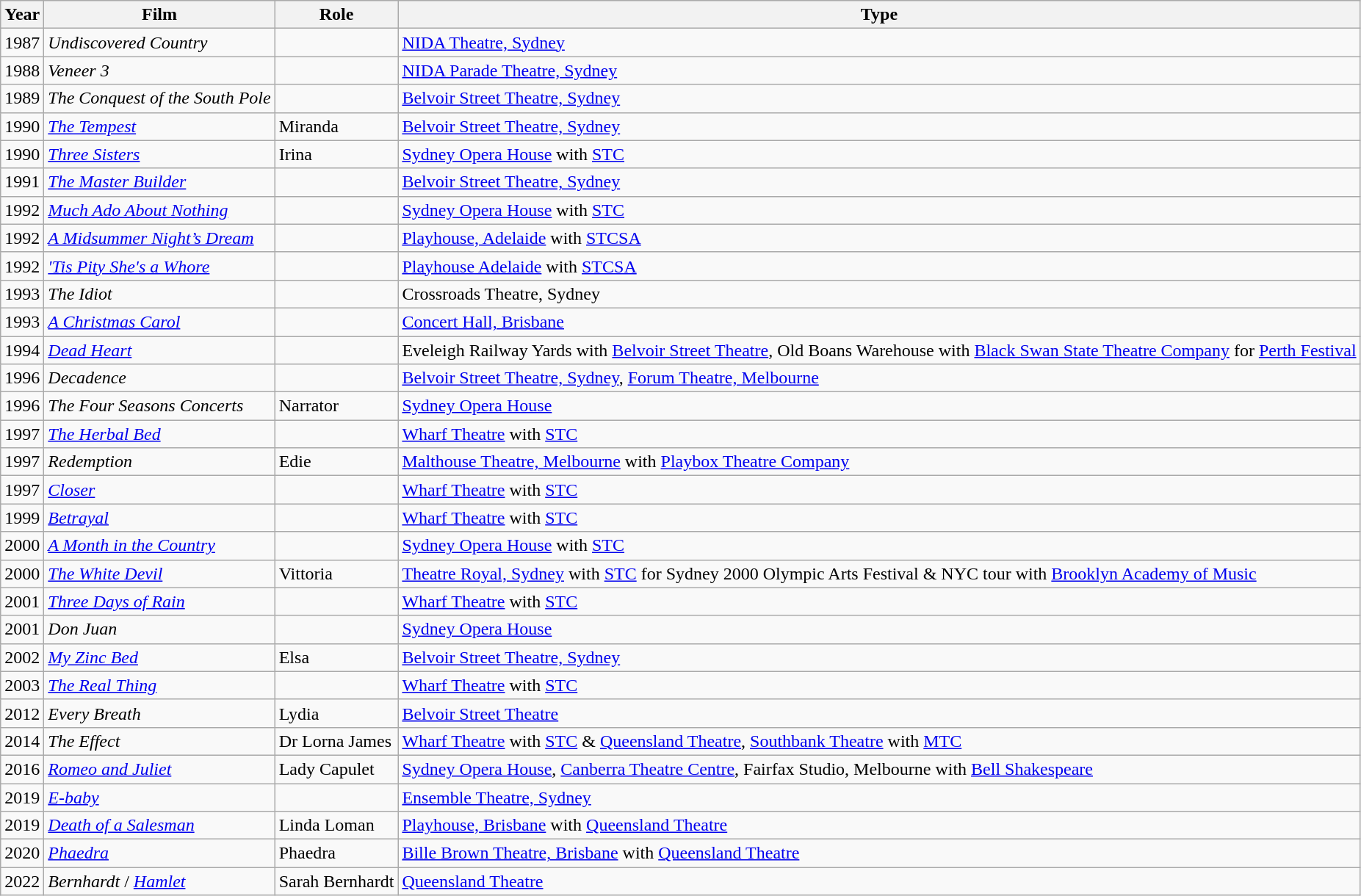<table class="wikitable sortable">
<tr>
<th>Year</th>
<th>Film</th>
<th>Role</th>
<th>Type</th>
</tr>
<tr>
<td>1987</td>
<td><em>Undiscovered Country</em></td>
<td></td>
<td><a href='#'>NIDA Theatre, Sydney</a></td>
</tr>
<tr>
<td>1988</td>
<td><em>Veneer 3</em></td>
<td></td>
<td><a href='#'>NIDA Parade Theatre, Sydney</a></td>
</tr>
<tr>
<td>1989</td>
<td><em>The Conquest of the South Pole</em></td>
<td></td>
<td><a href='#'>Belvoir Street Theatre, Sydney</a></td>
</tr>
<tr>
<td>1990</td>
<td><em><a href='#'>The Tempest</a></em></td>
<td>Miranda</td>
<td><a href='#'>Belvoir Street Theatre, Sydney</a></td>
</tr>
<tr>
<td>1990</td>
<td><em><a href='#'>Three Sisters</a></em></td>
<td>Irina</td>
<td><a href='#'>Sydney Opera House</a> with <a href='#'>STC</a></td>
</tr>
<tr>
<td>1991</td>
<td><em><a href='#'>The Master Builder</a></em></td>
<td></td>
<td><a href='#'>Belvoir Street Theatre, Sydney</a></td>
</tr>
<tr>
<td>1992</td>
<td><em><a href='#'>Much Ado About Nothing</a></em></td>
<td></td>
<td><a href='#'>Sydney Opera House</a> with <a href='#'>STC</a></td>
</tr>
<tr>
<td>1992</td>
<td><em><a href='#'>A Midsummer Night’s Dream</a></em></td>
<td></td>
<td><a href='#'>Playhouse, Adelaide</a> with <a href='#'>STCSA</a></td>
</tr>
<tr>
<td>1992</td>
<td><em><a href='#'>'Tis Pity She's a Whore</a></em></td>
<td></td>
<td><a href='#'>Playhouse Adelaide</a> with <a href='#'>STCSA</a></td>
</tr>
<tr>
<td>1993</td>
<td><em>The Idiot</em></td>
<td></td>
<td>Crossroads Theatre, Sydney</td>
</tr>
<tr>
<td>1993</td>
<td><em><a href='#'>A Christmas Carol</a></em></td>
<td></td>
<td><a href='#'>Concert Hall, Brisbane</a></td>
</tr>
<tr>
<td>1994</td>
<td><em><a href='#'>Dead Heart</a></em></td>
<td></td>
<td>Eveleigh Railway Yards with <a href='#'>Belvoir Street Theatre</a>, Old Boans Warehouse with <a href='#'>Black Swan State Theatre Company</a> for <a href='#'>Perth Festival</a></td>
</tr>
<tr>
<td>1996</td>
<td><em>Decadence</em></td>
<td></td>
<td><a href='#'>Belvoir Street Theatre, Sydney</a>, <a href='#'>Forum Theatre, Melbourne</a></td>
</tr>
<tr>
<td>1996</td>
<td><em>The Four Seasons Concerts</em></td>
<td>Narrator</td>
<td><a href='#'>Sydney Opera House</a></td>
</tr>
<tr>
<td>1997</td>
<td><em><a href='#'>The Herbal Bed</a></em></td>
<td></td>
<td><a href='#'>Wharf Theatre</a> with <a href='#'>STC</a></td>
</tr>
<tr>
<td>1997</td>
<td><em>Redemption</em></td>
<td>Edie</td>
<td><a href='#'>Malthouse Theatre, Melbourne</a> with <a href='#'>Playbox Theatre Company</a></td>
</tr>
<tr>
<td>1997</td>
<td><em><a href='#'>Closer</a></em></td>
<td></td>
<td><a href='#'>Wharf Theatre</a> with <a href='#'>STC</a></td>
</tr>
<tr>
<td>1999</td>
<td><em><a href='#'>Betrayal</a></em></td>
<td></td>
<td><a href='#'>Wharf Theatre</a> with <a href='#'>STC</a></td>
</tr>
<tr>
<td>2000</td>
<td><em><a href='#'>A Month in the Country</a></em></td>
<td></td>
<td><a href='#'>Sydney Opera House</a> with <a href='#'>STC</a></td>
</tr>
<tr>
<td>2000</td>
<td><em><a href='#'>The White Devil</a></em></td>
<td>Vittoria</td>
<td><a href='#'>Theatre Royal, Sydney</a> with <a href='#'>STC</a> for Sydney 2000 Olympic Arts Festival & NYC tour with <a href='#'>Brooklyn Academy of Music</a></td>
</tr>
<tr>
<td>2001</td>
<td><em><a href='#'>Three Days of Rain</a></em></td>
<td></td>
<td><a href='#'>Wharf Theatre</a> with <a href='#'>STC</a></td>
</tr>
<tr>
<td>2001</td>
<td><em>Don Juan</em></td>
<td></td>
<td><a href='#'>Sydney Opera House</a></td>
</tr>
<tr>
<td>2002</td>
<td><em><a href='#'>My Zinc Bed</a></em></td>
<td>Elsa</td>
<td><a href='#'>Belvoir Street Theatre, Sydney</a></td>
</tr>
<tr>
<td>2003</td>
<td><em><a href='#'>The Real Thing</a></em></td>
<td></td>
<td><a href='#'>Wharf Theatre</a> with <a href='#'>STC</a></td>
</tr>
<tr>
<td>2012</td>
<td><em>Every Breath</em></td>
<td>Lydia</td>
<td><a href='#'>Belvoir Street Theatre</a></td>
</tr>
<tr>
<td>2014</td>
<td><em>The Effect</em></td>
<td>Dr Lorna James</td>
<td><a href='#'>Wharf Theatre</a> with <a href='#'>STC</a> & <a href='#'>Queensland Theatre</a>, <a href='#'>Southbank Theatre</a> with <a href='#'>MTC</a></td>
</tr>
<tr>
<td>2016</td>
<td><em><a href='#'>Romeo and Juliet</a></em></td>
<td>Lady Capulet</td>
<td><a href='#'>Sydney Opera House</a>, <a href='#'>Canberra Theatre Centre</a>, Fairfax Studio, Melbourne with <a href='#'>Bell Shakespeare</a></td>
</tr>
<tr>
<td>2019</td>
<td><em><a href='#'>E-baby</a></em></td>
<td></td>
<td><a href='#'>Ensemble Theatre, Sydney</a></td>
</tr>
<tr>
<td>2019</td>
<td><em><a href='#'>Death of a Salesman</a></em></td>
<td>Linda Loman</td>
<td><a href='#'>Playhouse, Brisbane</a> with <a href='#'>Queensland Theatre</a></td>
</tr>
<tr>
<td>2020</td>
<td><em><a href='#'>Phaedra</a></em></td>
<td>Phaedra</td>
<td><a href='#'>Bille Brown Theatre, Brisbane</a> with <a href='#'>Queensland Theatre</a></td>
</tr>
<tr>
<td>2022</td>
<td><em>Bernhardt</em> / <em><a href='#'>Hamlet</a></em></td>
<td>Sarah Bernhardt</td>
<td><a href='#'>Queensland Theatre</a></td>
</tr>
</table>
